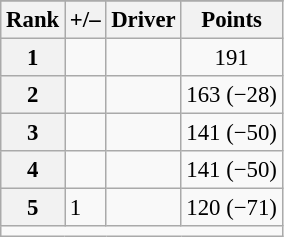<table class="wikitable sortable" style="font-size: 95%;">
<tr>
</tr>
<tr>
<th scope="col">Rank</th>
<th scope="col">+/–</th>
<th scope="col">Driver</th>
<th scope="col">Points</th>
</tr>
<tr>
<th scope="row">1</th>
<td align="left"></td>
<td></td>
<td align="center">191</td>
</tr>
<tr>
<th scope="row">2</th>
<td align="left"></td>
<td></td>
<td align="center">163 (−28)</td>
</tr>
<tr>
<th scope="row">3</th>
<td align="left"></td>
<td></td>
<td align="center">141 (−50)</td>
</tr>
<tr>
<th scope="row">4</th>
<td align="left"></td>
<td></td>
<td align="center">141 (−50)</td>
</tr>
<tr>
<th scope="row">5</th>
<td align="left"> 1</td>
<td></td>
<td align="center">120 (−71)</td>
</tr>
<tr class="sortbottom">
<td colspan="9"></td>
</tr>
</table>
